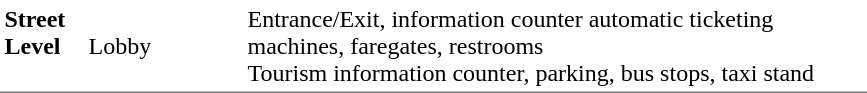<table table border=0 cellspacing=0 cellpadding=3>
<tr>
<td style="border-bottom:solid 1px gray;border-top:solid 1px white;" width=50 rowspan=8 valign=top><strong>Street Level</strong></td>
<td style="border-top:solid 1px white;border-bottom:solid 1px gray;" width=100 rowspan=2>Lobby</td>
<td style="border-top:solid 1px white;border-bottom:solid 1px gray;" width=410 valign=top>Entrance/Exit, information counter automatic ticketing machines, faregates, restrooms<br>Tourism information counter, parking, bus stops, taxi stand</td>
</tr>
</table>
